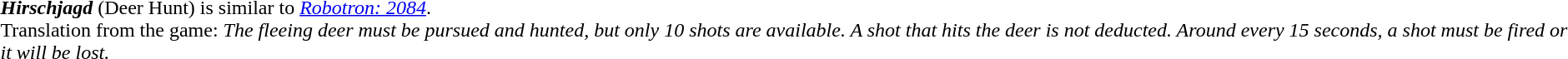<table>
<tr>
<td></td>
<td><strong><em>Hirschjagd</em></strong> (Deer Hunt) is similar to <em><a href='#'>Robotron: 2084</a></em>.<br>Translation from the game: <em>The fleeing deer must be pursued and hunted, but only 10 shots are available. A shot that hits the deer is not deducted. Around every 15 seconds, a shot must be fired or it will be lost.</em></td>
</tr>
</table>
